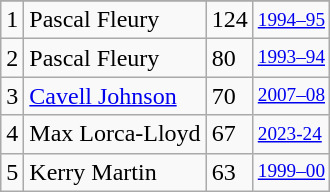<table class="wikitable">
<tr>
</tr>
<tr>
<td>1</td>
<td>Pascal Fleury</td>
<td>124</td>
<td style="font-size:80%;"><a href='#'>1994–95</a></td>
</tr>
<tr>
<td>2</td>
<td>Pascal Fleury</td>
<td>80</td>
<td style="font-size:80%;"><a href='#'>1993–94</a></td>
</tr>
<tr>
<td>3</td>
<td><a href='#'>Cavell Johnson</a></td>
<td>70</td>
<td style="font-size:80%;"><a href='#'>2007–08</a></td>
</tr>
<tr>
<td>4</td>
<td>Max Lorca-Lloyd</td>
<td>67</td>
<td style="font-size:80%;"><a href='#'>2023-24</a></td>
</tr>
<tr>
<td>5</td>
<td>Kerry Martin</td>
<td>63</td>
<td style="font-size:80%;"><a href='#'>1999–00</a></td>
</tr>
</table>
